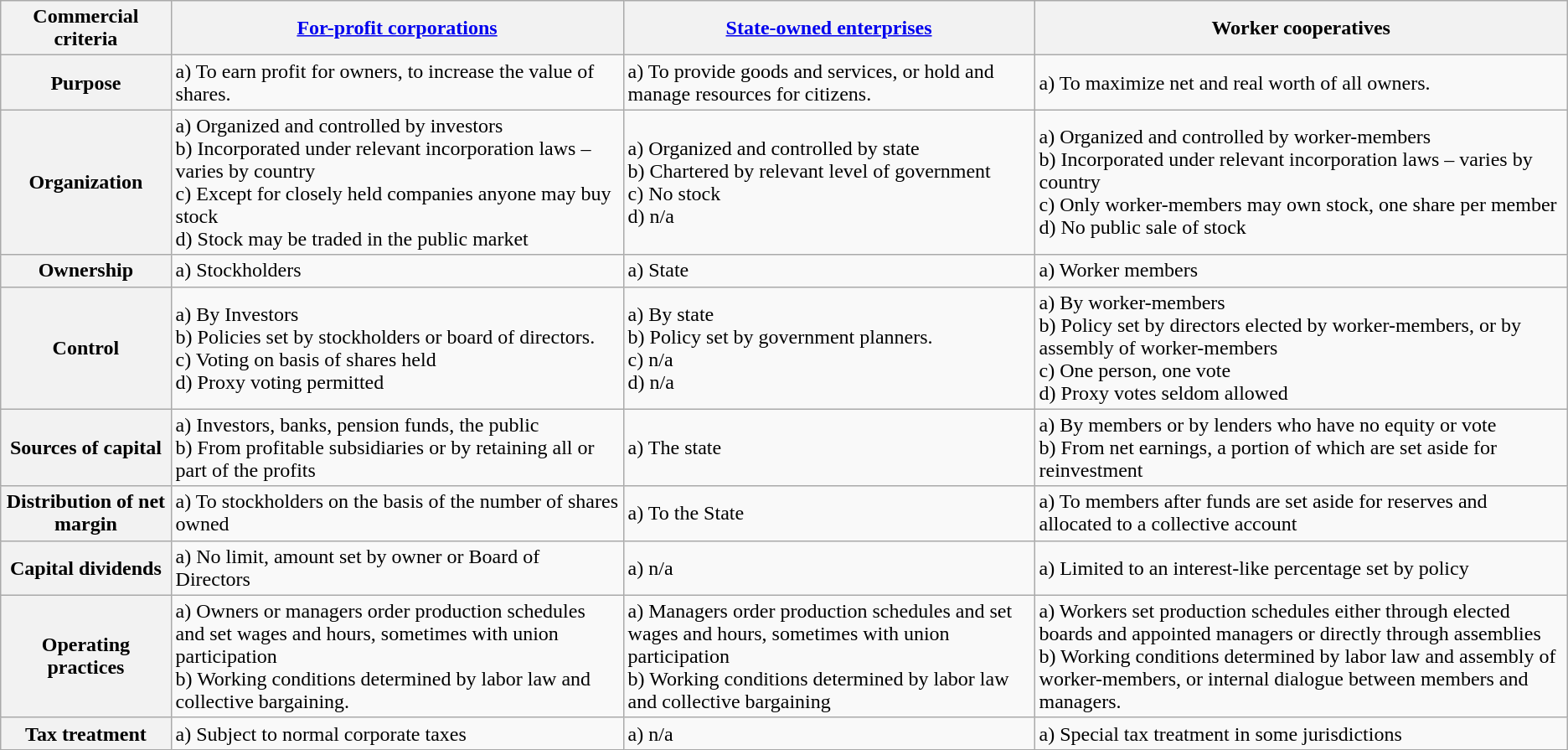<table class="wikitable">
<tr>
<th>Commercial criteria</th>
<th><a href='#'>For-profit corporations</a></th>
<th><a href='#'>State-owned enterprises</a></th>
<th>Worker cooperatives</th>
</tr>
<tr>
<th>Purpose</th>
<td>a) To earn profit for owners, to increase the value of shares.</td>
<td>a) To provide goods and services, or hold and manage resources for citizens.</td>
<td>a) To maximize net and real worth of all owners.</td>
</tr>
<tr>
<th>Organization</th>
<td>a) Organized and controlled by investors <br> b) Incorporated under relevant incorporation laws – varies by country <br> c) Except for closely held companies anyone may buy stock <br> d) Stock may be traded in the public market</td>
<td>a) Organized and controlled by state <br> b) Chartered by relevant level of government <br> c) No stock <br> d) n/a</td>
<td>a) Organized and controlled by worker-members <br> b) Incorporated under relevant incorporation laws – varies by country <br> c) Only worker-members may own stock, one share per member <br> d) No public sale of stock</td>
</tr>
<tr>
<th>Ownership</th>
<td>a) Stockholders</td>
<td>a) State</td>
<td>a) Worker members</td>
</tr>
<tr>
<th>Control</th>
<td>a) By Investors <br> b) Policies set by stockholders or board of directors. <br> c) Voting on basis of shares held <br> d) Proxy voting permitted</td>
<td>a) By state <br> b) Policy set by government planners. <br> c) n/a <br> d) n/a</td>
<td>a) By worker-members <br> b) Policy set by directors elected by worker-members, or by assembly of worker-members <br> c) One person, one vote <br> d) Proxy votes seldom allowed</td>
</tr>
<tr>
<th>Sources of capital</th>
<td>a) Investors, banks, pension funds, the public <br> b) From profitable subsidiaries or by retaining all or part of the profits</td>
<td>a) The state</td>
<td>a) By members or by lenders who have no equity or vote <br> b) From net earnings, a portion of which are set aside for reinvestment</td>
</tr>
<tr>
<th>Distribution of net margin</th>
<td>a) To stockholders on the basis of the number of shares owned</td>
<td>a) To the State</td>
<td>a) To members after funds are set aside for reserves and allocated to a collective account</td>
</tr>
<tr>
<th>Capital dividends</th>
<td>a) No limit, amount set by owner or Board of Directors</td>
<td>a) n/a</td>
<td>a) Limited to an interest-like percentage set by policy</td>
</tr>
<tr>
<th>Operating practices</th>
<td>a) Owners or managers order production schedules and set wages and hours, sometimes with union participation <br> b) Working conditions determined by labor law and collective bargaining.</td>
<td>a) Managers order production schedules and set wages and hours, sometimes with union participation <br> b) Working conditions determined by labor law and collective bargaining</td>
<td>a) Workers set production schedules either through elected boards and appointed managers or directly through assemblies <br> b) Working conditions determined by labor law and assembly of worker-members, or internal dialogue between members and managers.</td>
</tr>
<tr>
<th>Tax treatment</th>
<td>a) Subject to normal corporate taxes</td>
<td>a) n/a</td>
<td>a) Special tax treatment in some jurisdictions</td>
</tr>
</table>
